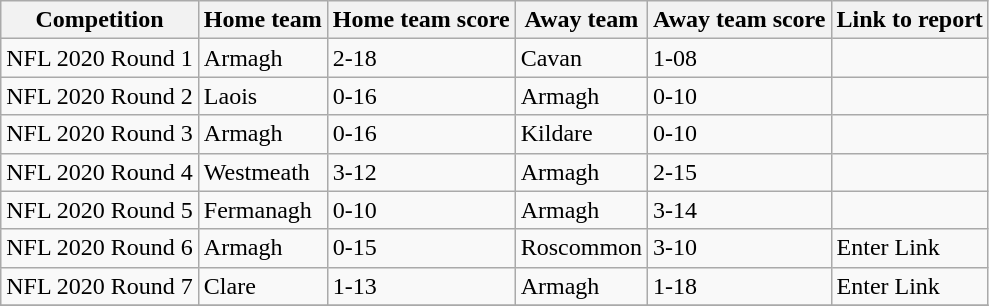<table class="wikitable">
<tr>
<th>Competition</th>
<th>Home team</th>
<th>Home team score</th>
<th>Away team</th>
<th>Away team score</th>
<th>Link to report</th>
</tr>
<tr>
<td>NFL 2020 Round 1</td>
<td>Armagh</td>
<td>2-18</td>
<td>Cavan</td>
<td>1-08</td>
<td></td>
</tr>
<tr>
<td>NFL 2020 Round 2</td>
<td>Laois</td>
<td>0-16</td>
<td>Armagh</td>
<td>0-10</td>
<td></td>
</tr>
<tr>
<td>NFL 2020 Round 3</td>
<td>Armagh</td>
<td>0-16</td>
<td>Kildare</td>
<td>0-10</td>
<td></td>
</tr>
<tr>
<td>NFL 2020 Round 4</td>
<td>Westmeath</td>
<td>3-12</td>
<td>Armagh</td>
<td>2-15</td>
<td></td>
</tr>
<tr>
<td>NFL 2020 Round 5</td>
<td>Fermanagh</td>
<td>0-10</td>
<td>Armagh</td>
<td>3-14</td>
<td></td>
</tr>
<tr>
<td>NFL 2020 Round 6</td>
<td>Armagh</td>
<td>0-15</td>
<td>Roscommon</td>
<td>3-10</td>
<td>Enter Link</td>
</tr>
<tr>
<td>NFL 2020 Round 7</td>
<td>Clare</td>
<td>1-13</td>
<td>Armagh</td>
<td>1-18</td>
<td>Enter Link</td>
</tr>
<tr>
</tr>
</table>
